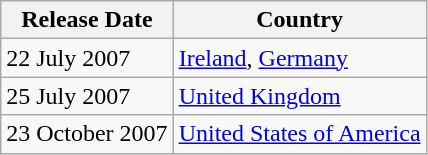<table class="wikitable">
<tr>
<th>Release Date</th>
<th>Country</th>
</tr>
<tr>
<td>22 July 2007</td>
<td><a href='#'>Ireland</a>, <a href='#'>Germany</a></td>
</tr>
<tr>
<td>25 July 2007</td>
<td><a href='#'>United Kingdom</a></td>
</tr>
<tr>
<td>23 October 2007</td>
<td><a href='#'>United States of America</a></td>
</tr>
</table>
